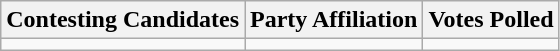<table class="wikitable sortable">
<tr>
<th>Contesting Candidates</th>
<th>Party Affiliation</th>
<th>Votes Polled</th>
</tr>
<tr>
<td></td>
<td></td>
<td></td>
</tr>
</table>
